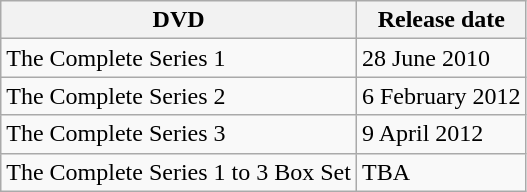<table class="wikitable">
<tr>
<th>DVD</th>
<th>Release date</th>
</tr>
<tr>
<td>The Complete Series 1</td>
<td>28 June 2010</td>
</tr>
<tr>
<td>The Complete Series 2</td>
<td>6 February 2012</td>
</tr>
<tr>
<td>The Complete Series 3</td>
<td>9 April 2012</td>
</tr>
<tr>
<td>The Complete Series 1 to 3 Box Set</td>
<td>TBA</td>
</tr>
</table>
